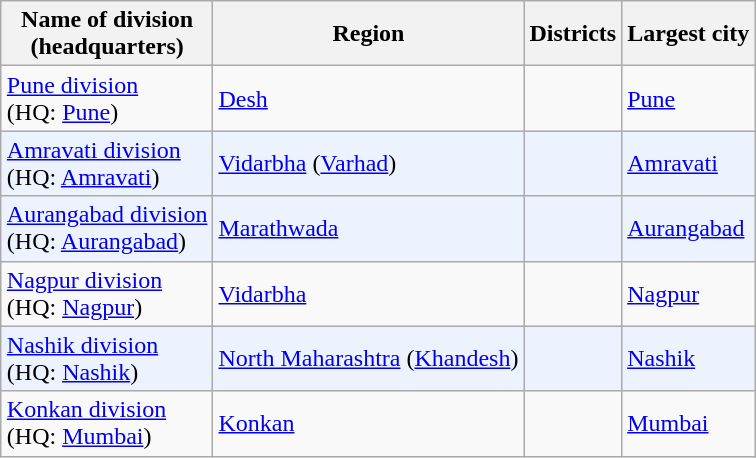<table class="wikitable" style="margin: 1em auto 1em auto; text-align:left;">
<tr>
<th>Name of division<br>(headquarters)</th>
<th>Region</th>
<th>Districts</th>
<th>Largest city</th>
</tr>
<tr>
<td><a href='#'>Pune division</a><br>(HQ: <a href='#'>Pune</a>)</td>
<td><a href='#'>Desh</a></td>
<td><br></td>
<td><a href='#'>Pune</a></td>
</tr>
<tr bgcolor=#edf3fe>
<td><a href='#'>Amravati division</a><br>(HQ: <a href='#'>Amravati</a>)</td>
<td><a href='#'>Vidarbha</a> (<a href='#'>Varhad</a>)</td>
<td><br></td>
<td><a href='#'>Amravati</a></td>
</tr>
<tr bgcolor=#edf3fe>
<td><a href='#'>Aurangabad division</a><br>(HQ: <a href='#'>Aurangabad</a>)</td>
<td><a href='#'>Marathwada</a></td>
<td><br></td>
<td><a href='#'>Aurangabad </a></td>
</tr>
<tr>
<td><a href='#'>Nagpur division</a><br>(HQ: <a href='#'>Nagpur</a>)</td>
<td><a href='#'>Vidarbha</a></td>
<td><br></td>
<td><a href='#'>Nagpur</a></td>
</tr>
<tr bgcolor=#edf3fe>
<td><a href='#'>Nashik division</a><br>(HQ: <a href='#'>Nashik</a>)</td>
<td><a href='#'>North Maharashtra</a> (<a href='#'>Khandesh</a>)</td>
<td><br></td>
<td><a href='#'>Nashik</a></td>
</tr>
<tr>
<td><a href='#'>Konkan division</a><br>(HQ: <a href='#'>Mumbai</a>)</td>
<td><a href='#'>Konkan</a></td>
<td><br></td>
<td><a href='#'>Mumbai</a></td>
</tr>
</table>
